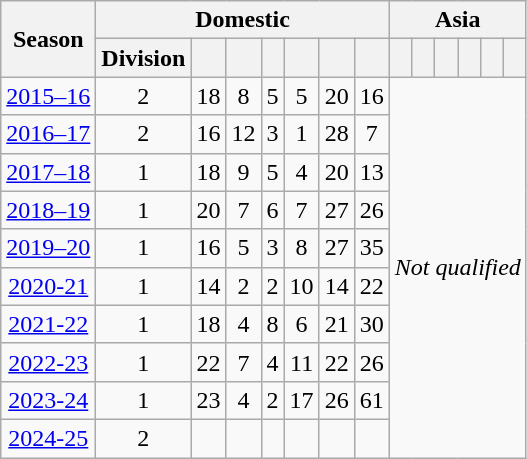<table class="wikitable sortable" style="text-align: center">
<tr>
<th scope="col" rowspan="2">Season</th>
<th colspan=7 class="unsortable">Domestic</th>
<th colspan=6 class="unsortable">Asia</th>
</tr>
<tr>
<th>Division</th>
<th></th>
<th></th>
<th></th>
<th></th>
<th></th>
<th></th>
<th></th>
<th></th>
<th></th>
<th></th>
<th></th>
<th></th>
</tr>
<tr>
<td><a href='#'>2015–16</a></td>
<td>2</td>
<td>18</td>
<td>8</td>
<td>5</td>
<td>5</td>
<td>20</td>
<td>16</td>
<td colspan="6" rowspan="10"><em>Not qualified</em></td>
</tr>
<tr>
<td><a href='#'>2016–17</a></td>
<td>2</td>
<td>16</td>
<td>12</td>
<td>3</td>
<td>1</td>
<td>28</td>
<td>7</td>
</tr>
<tr>
<td><a href='#'>2017–18</a></td>
<td>1</td>
<td>18</td>
<td>9</td>
<td>5</td>
<td>4</td>
<td>20</td>
<td>13</td>
</tr>
<tr>
<td><a href='#'>2018–19</a></td>
<td>1</td>
<td>20</td>
<td>7</td>
<td>6</td>
<td>7</td>
<td>27</td>
<td>26</td>
</tr>
<tr>
<td><a href='#'>2019–20</a></td>
<td>1</td>
<td>16</td>
<td>5</td>
<td>3</td>
<td>8</td>
<td>27</td>
<td>35</td>
</tr>
<tr>
<td><a href='#'>2020-21</a></td>
<td>1</td>
<td>14</td>
<td>2</td>
<td>2</td>
<td>10</td>
<td>14</td>
<td>22</td>
</tr>
<tr>
<td><a href='#'>2021-22</a></td>
<td>1</td>
<td>18</td>
<td>4</td>
<td>8</td>
<td>6</td>
<td>21</td>
<td>30</td>
</tr>
<tr>
<td><a href='#'>2022-23</a></td>
<td>1</td>
<td>22</td>
<td>7</td>
<td>4</td>
<td>11</td>
<td>22</td>
<td>26</td>
</tr>
<tr>
<td><a href='#'>2023-24</a></td>
<td>1</td>
<td>23</td>
<td>4</td>
<td>2</td>
<td>17</td>
<td>26</td>
<td>61</td>
</tr>
<tr>
<td><a href='#'>2024-25</a></td>
<td>2</td>
<td></td>
<td></td>
<td></td>
<td></td>
<td></td>
<td></td>
</tr>
</table>
